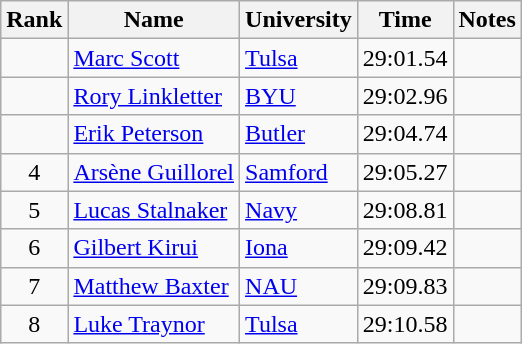<table class="wikitable sortable" style="text-align:center">
<tr>
<th>Rank</th>
<th>Name</th>
<th>University</th>
<th>Time</th>
<th>Notes</th>
</tr>
<tr>
<td></td>
<td align=left><a href='#'>Marc Scott</a></td>
<td align=left><a href='#'>Tulsa</a></td>
<td>29:01.54</td>
<td></td>
</tr>
<tr>
<td></td>
<td align=left><a href='#'>Rory Linkletter</a></td>
<td align=left><a href='#'>BYU</a></td>
<td>29:02.96</td>
<td></td>
</tr>
<tr>
<td></td>
<td align=left><a href='#'>Erik Peterson</a></td>
<td align="left"><a href='#'>Butler</a></td>
<td>29:04.74</td>
<td></td>
</tr>
<tr>
<td>4</td>
<td align=left><a href='#'>Arsène Guillorel</a></td>
<td align="left"><a href='#'>Samford</a></td>
<td>29:05.27</td>
<td></td>
</tr>
<tr>
<td>5</td>
<td align=left><a href='#'>Lucas Stalnaker</a></td>
<td align="left"><a href='#'>Navy</a></td>
<td>29:08.81</td>
<td></td>
</tr>
<tr>
<td>6</td>
<td align=left><a href='#'>Gilbert Kirui</a></td>
<td align="left"><a href='#'>Iona</a></td>
<td>29:09.42</td>
<td></td>
</tr>
<tr>
<td>7</td>
<td align=left><a href='#'>Matthew Baxter</a></td>
<td align="left"><a href='#'>NAU</a></td>
<td>29:09.83</td>
<td></td>
</tr>
<tr>
<td>8</td>
<td align=left><a href='#'>Luke Traynor</a></td>
<td align=left><a href='#'>Tulsa</a></td>
<td>29:10.58</td>
<td></td>
</tr>
</table>
